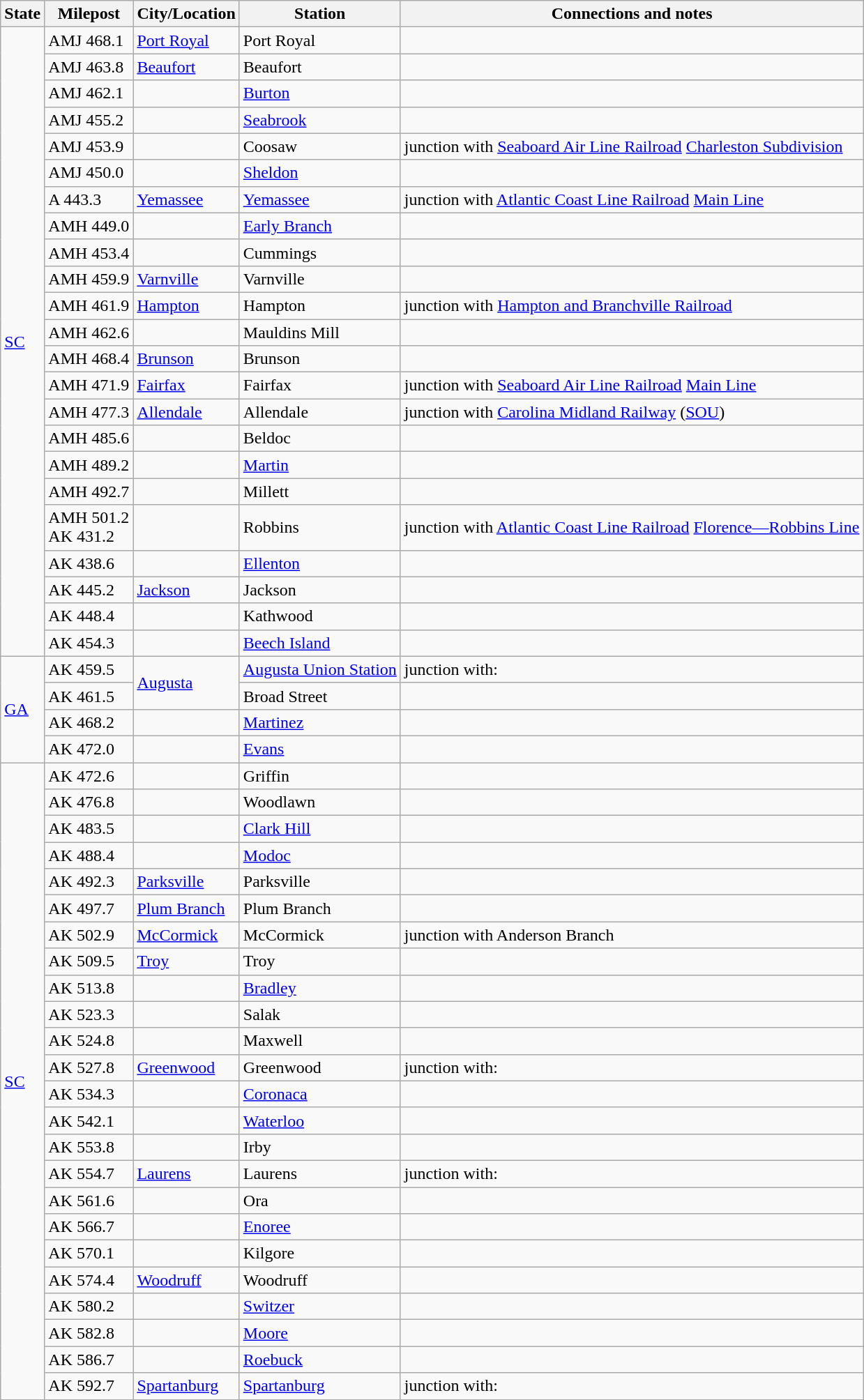<table class="wikitable">
<tr>
<th>State</th>
<th>Milepost</th>
<th>City/Location</th>
<th>Station</th>
<th>Connections and notes</th>
</tr>
<tr>
<td ! rowspan="23"><a href='#'>SC</a></td>
<td>AMJ 468.1</td>
<td><a href='#'>Port Royal</a></td>
<td>Port Royal</td>
<td></td>
</tr>
<tr>
<td>AMJ 463.8</td>
<td><a href='#'>Beaufort</a></td>
<td>Beaufort</td>
<td></td>
</tr>
<tr>
<td>AMJ 462.1</td>
<td></td>
<td><a href='#'>Burton</a></td>
<td></td>
</tr>
<tr>
<td>AMJ 455.2</td>
<td></td>
<td><a href='#'>Seabrook</a></td>
<td></td>
</tr>
<tr>
<td>AMJ 453.9</td>
<td></td>
<td>Coosaw</td>
<td>junction with <a href='#'>Seaboard Air Line Railroad</a> <a href='#'>Charleston Subdivision</a></td>
</tr>
<tr>
<td>AMJ 450.0</td>
<td></td>
<td><a href='#'>Sheldon</a></td>
<td></td>
</tr>
<tr>
<td>A 443.3</td>
<td><a href='#'>Yemassee</a></td>
<td><a href='#'>Yemassee</a></td>
<td>junction with <a href='#'>Atlantic Coast Line Railroad</a> <a href='#'>Main Line</a></td>
</tr>
<tr>
<td>AMH 449.0</td>
<td></td>
<td><a href='#'>Early Branch</a></td>
<td></td>
</tr>
<tr>
<td>AMH 453.4</td>
<td></td>
<td>Cummings</td>
<td></td>
</tr>
<tr>
<td>AMH 459.9</td>
<td><a href='#'>Varnville</a></td>
<td>Varnville</td>
<td></td>
</tr>
<tr>
<td>AMH 461.9</td>
<td><a href='#'>Hampton</a></td>
<td>Hampton</td>
<td>junction with <a href='#'>Hampton and Branchville Railroad</a></td>
</tr>
<tr>
<td>AMH 462.6</td>
<td></td>
<td>Mauldins Mill</td>
<td></td>
</tr>
<tr>
<td>AMH 468.4</td>
<td><a href='#'>Brunson</a></td>
<td>Brunson</td>
<td></td>
</tr>
<tr>
<td>AMH 471.9</td>
<td><a href='#'>Fairfax</a></td>
<td>Fairfax</td>
<td>junction with <a href='#'>Seaboard Air Line Railroad</a> <a href='#'>Main Line</a></td>
</tr>
<tr>
<td>AMH 477.3</td>
<td><a href='#'>Allendale</a></td>
<td>Allendale</td>
<td>junction with <a href='#'>Carolina Midland Railway</a> (<a href='#'>SOU</a>)</td>
</tr>
<tr>
<td>AMH 485.6</td>
<td></td>
<td>Beldoc</td>
<td></td>
</tr>
<tr>
<td>AMH 489.2</td>
<td></td>
<td><a href='#'>Martin</a></td>
<td></td>
</tr>
<tr>
<td>AMH 492.7</td>
<td></td>
<td>Millett</td>
<td></td>
</tr>
<tr>
<td>AMH 501.2<br>AK 431.2</td>
<td></td>
<td>Robbins</td>
<td>junction with <a href='#'>Atlantic Coast Line Railroad</a> <a href='#'>Florence—Robbins Line</a></td>
</tr>
<tr>
<td>AK 438.6</td>
<td></td>
<td><a href='#'>Ellenton</a></td>
<td></td>
</tr>
<tr>
<td>AK 445.2</td>
<td><a href='#'>Jackson</a></td>
<td>Jackson</td>
<td></td>
</tr>
<tr>
<td>AK 448.4</td>
<td></td>
<td>Kathwood</td>
<td></td>
</tr>
<tr>
<td>AK 454.3</td>
<td></td>
<td><a href='#'>Beech Island</a></td>
<td></td>
</tr>
<tr>
<td ! rowspan="4"><a href='#'>GA</a></td>
<td>AK 459.5</td>
<td ! rowspan="2"><a href='#'>Augusta</a></td>
<td><a href='#'>Augusta Union Station</a></td>
<td>junction with:<br></td>
</tr>
<tr>
<td>AK 461.5</td>
<td>Broad Street</td>
<td></td>
</tr>
<tr>
<td>AK 468.2</td>
<td></td>
<td><a href='#'>Martinez</a></td>
<td></td>
</tr>
<tr>
<td>AK 472.0</td>
<td></td>
<td><a href='#'>Evans</a></td>
<td></td>
</tr>
<tr>
<td ! rowspan="24"><a href='#'>SC</a></td>
<td>AK 472.6</td>
<td></td>
<td>Griffin</td>
<td></td>
</tr>
<tr>
<td>AK 476.8</td>
<td></td>
<td>Woodlawn</td>
<td></td>
</tr>
<tr>
<td>AK 483.5</td>
<td></td>
<td><a href='#'>Clark Hill</a></td>
<td></td>
</tr>
<tr>
<td>AK 488.4</td>
<td></td>
<td><a href='#'>Modoc</a></td>
<td></td>
</tr>
<tr>
<td>AK 492.3</td>
<td><a href='#'>Parksville</a></td>
<td>Parksville</td>
<td></td>
</tr>
<tr>
<td>AK 497.7</td>
<td><a href='#'>Plum Branch</a></td>
<td>Plum Branch</td>
<td></td>
</tr>
<tr>
<td>AK 502.9</td>
<td><a href='#'>McCormick</a></td>
<td>McCormick</td>
<td>junction with Anderson Branch</td>
</tr>
<tr>
<td>AK 509.5</td>
<td><a href='#'>Troy</a></td>
<td>Troy</td>
<td></td>
</tr>
<tr>
<td>AK 513.8</td>
<td></td>
<td><a href='#'>Bradley</a></td>
<td></td>
</tr>
<tr>
<td>AK 523.3</td>
<td></td>
<td>Salak</td>
<td></td>
</tr>
<tr>
<td>AK 524.8</td>
<td></td>
<td>Maxwell</td>
<td></td>
</tr>
<tr>
<td>AK 527.8</td>
<td><a href='#'>Greenwood</a></td>
<td>Greenwood</td>
<td>junction with:<br></td>
</tr>
<tr>
<td>AK 534.3</td>
<td></td>
<td><a href='#'>Coronaca</a></td>
<td></td>
</tr>
<tr>
<td>AK 542.1</td>
<td></td>
<td><a href='#'>Waterloo</a></td>
<td></td>
</tr>
<tr>
<td>AK 553.8</td>
<td></td>
<td>Irby</td>
<td></td>
</tr>
<tr>
<td>AK 554.7</td>
<td><a href='#'>Laurens</a></td>
<td>Laurens</td>
<td>junction with:<br></td>
</tr>
<tr>
<td>AK 561.6</td>
<td></td>
<td>Ora</td>
<td></td>
</tr>
<tr>
<td>AK 566.7</td>
<td></td>
<td><a href='#'>Enoree</a></td>
<td></td>
</tr>
<tr>
<td>AK 570.1</td>
<td></td>
<td>Kilgore</td>
<td></td>
</tr>
<tr>
<td>AK 574.4</td>
<td><a href='#'>Woodruff</a></td>
<td>Woodruff</td>
<td></td>
</tr>
<tr>
<td>AK 580.2</td>
<td></td>
<td><a href='#'>Switzer</a></td>
<td></td>
</tr>
<tr>
<td>AK 582.8</td>
<td></td>
<td><a href='#'>Moore</a></td>
<td></td>
</tr>
<tr>
<td>AK 586.7</td>
<td></td>
<td><a href='#'>Roebuck</a></td>
<td></td>
</tr>
<tr>
<td>AK 592.7</td>
<td><a href='#'>Spartanburg</a></td>
<td><a href='#'>Spartanburg</a></td>
<td>junction with:<br></td>
</tr>
<tr>
</tr>
</table>
